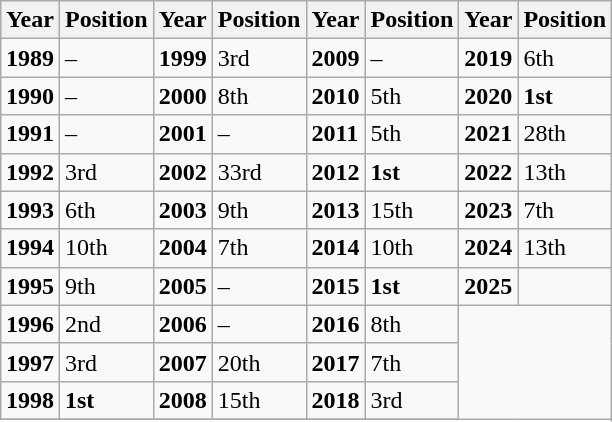<table class="wikitable" style="margin:1em auto;">
<tr>
<th>Year</th>
<th>Position</th>
<th>Year</th>
<th>Position</th>
<th>Year</th>
<th>Position</th>
<th>Year</th>
<th>Position</th>
</tr>
<tr>
<td><strong>1989</strong></td>
<td>–</td>
<td><strong>1999</strong></td>
<td>3rd</td>
<td><strong>2009</strong></td>
<td>–</td>
<td><strong>2019</strong></td>
<td>6th</td>
</tr>
<tr>
<td><strong>1990</strong></td>
<td>–</td>
<td><strong>2000</strong></td>
<td>8th</td>
<td><strong>2010</strong></td>
<td>5th</td>
<td><strong>2020</strong></td>
<td><strong>1st</strong></td>
</tr>
<tr>
<td><strong>1991</strong></td>
<td>–</td>
<td><strong>2001</strong></td>
<td>–</td>
<td><strong>2011</strong></td>
<td>5th</td>
<td><strong>2021</strong></td>
<td>28th</td>
</tr>
<tr>
<td><strong>1992</strong></td>
<td>3rd</td>
<td><strong>2002</strong></td>
<td>33rd</td>
<td><strong>2012</strong></td>
<td><strong>1st</strong></td>
<td><strong>2022</strong></td>
<td>13th</td>
</tr>
<tr>
<td><strong>1993</strong></td>
<td>6th</td>
<td><strong>2003</strong></td>
<td>9th</td>
<td><strong>2013</strong></td>
<td>15th</td>
<td><strong>2023</strong></td>
<td>7th</td>
</tr>
<tr>
<td><strong>1994</strong></td>
<td>10th</td>
<td><strong>2004</strong></td>
<td>7th</td>
<td><strong>2014</strong></td>
<td>10th</td>
<td><strong>2024</strong></td>
<td>13th</td>
</tr>
<tr>
<td><strong>1995</strong></td>
<td>9th</td>
<td><strong>2005</strong></td>
<td>–</td>
<td><strong>2015</strong></td>
<td><strong>1st</strong></td>
<td><strong>2025</strong></td>
<td></td>
</tr>
<tr>
<td><strong>1996</strong></td>
<td>2nd</td>
<td><strong>2006</strong></td>
<td>–</td>
<td><strong>2016</strong></td>
<td>8th</td>
</tr>
<tr>
<td><strong>1997</strong></td>
<td>3rd</td>
<td><strong>2007</strong></td>
<td>20th</td>
<td><strong>2017</strong></td>
<td>7th</td>
</tr>
<tr>
<td><strong>1998</strong></td>
<td><strong>1st</strong></td>
<td><strong>2008</strong></td>
<td>15th</td>
<td><strong>2018</strong></td>
<td>3rd</td>
</tr>
<tr>
</tr>
</table>
